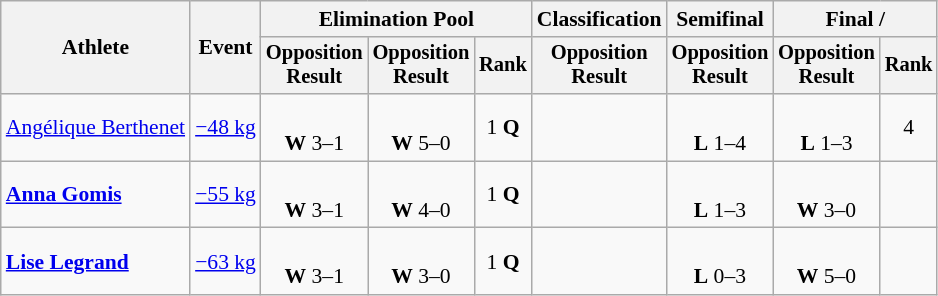<table class="wikitable" style="font-size:90%">
<tr>
<th rowspan="2">Athlete</th>
<th rowspan="2">Event</th>
<th colspan=3>Elimination Pool</th>
<th>Classification</th>
<th>Semifinal</th>
<th colspan=2>Final / </th>
</tr>
<tr style="font-size: 95%">
<th>Opposition<br>Result</th>
<th>Opposition<br>Result</th>
<th>Rank</th>
<th>Opposition<br>Result</th>
<th>Opposition<br>Result</th>
<th>Opposition<br>Result</th>
<th>Rank</th>
</tr>
<tr align=center>
<td align=left><a href='#'>Angélique Berthenet</a></td>
<td align=left><a href='#'>−48 kg</a></td>
<td><br><strong>W</strong> 3–1 <sup></sup></td>
<td><br><strong>W</strong> 5–0 <sup></sup></td>
<td>1 <strong>Q</strong></td>
<td></td>
<td><br><strong>L</strong> 1–4 <sup></sup></td>
<td><br><strong>L</strong> 1–3 <sup></sup></td>
<td>4</td>
</tr>
<tr align=center>
<td align=left><strong><a href='#'>Anna Gomis</a></strong></td>
<td align=left><a href='#'>−55 kg</a></td>
<td><br><strong>W</strong> 3–1 <sup></sup></td>
<td><br><strong>W</strong> 4–0 <sup></sup></td>
<td>1 <strong>Q</strong></td>
<td></td>
<td><br><strong>L</strong> 1–3 <sup></sup></td>
<td><br><strong>W</strong> 3–0 <sup></sup></td>
<td></td>
</tr>
<tr align=center>
<td align=left><strong><a href='#'>Lise Legrand</a></strong></td>
<td><a href='#'>−63 kg</a></td>
<td><br><strong>W</strong> 3–1 <sup></sup></td>
<td><br><strong>W</strong> 3–0 <sup></sup></td>
<td>1 <strong>Q</strong></td>
<td></td>
<td><br><strong>L</strong> 0–3 <sup></sup></td>
<td><br><strong>W</strong> 5–0 <sup></sup></td>
<td></td>
</tr>
</table>
